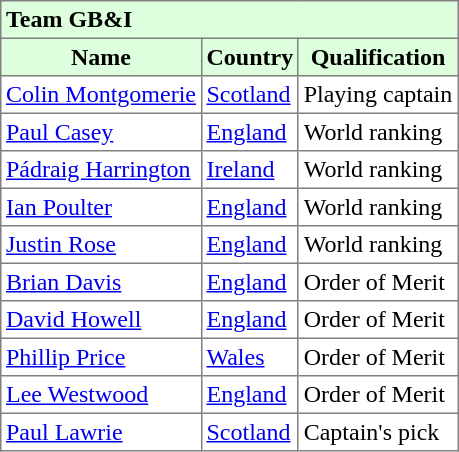<table border="1" cellpadding="3" style="border-collapse: collapse;">
<tr style="background:#ddffdd;">
<td colspan="6">  <strong>Team GB&I</strong></td>
</tr>
<tr style="background:#ddffdd;">
<th>Name</th>
<th>Country</th>
<th>Qualification</th>
</tr>
<tr>
<td><a href='#'>Colin Montgomerie</a></td>
<td><a href='#'>Scotland</a></td>
<td>Playing captain</td>
</tr>
<tr>
<td><a href='#'>Paul Casey</a></td>
<td><a href='#'>England</a></td>
<td>World ranking</td>
</tr>
<tr>
<td><a href='#'>Pádraig Harrington</a></td>
<td><a href='#'>Ireland</a></td>
<td>World ranking</td>
</tr>
<tr>
<td><a href='#'>Ian Poulter</a></td>
<td><a href='#'>England</a></td>
<td>World ranking</td>
</tr>
<tr>
<td><a href='#'>Justin Rose</a></td>
<td><a href='#'>England</a></td>
<td>World ranking</td>
</tr>
<tr>
<td><a href='#'>Brian Davis</a></td>
<td><a href='#'>England</a></td>
<td>Order of Merit</td>
</tr>
<tr>
<td><a href='#'>David Howell</a></td>
<td><a href='#'>England</a></td>
<td>Order of Merit</td>
</tr>
<tr>
<td><a href='#'>Phillip Price</a></td>
<td><a href='#'>Wales</a></td>
<td>Order of Merit</td>
</tr>
<tr>
<td><a href='#'>Lee Westwood</a></td>
<td><a href='#'>England</a></td>
<td>Order of Merit</td>
</tr>
<tr>
<td><a href='#'>Paul Lawrie</a></td>
<td><a href='#'>Scotland</a></td>
<td>Captain's pick</td>
</tr>
</table>
